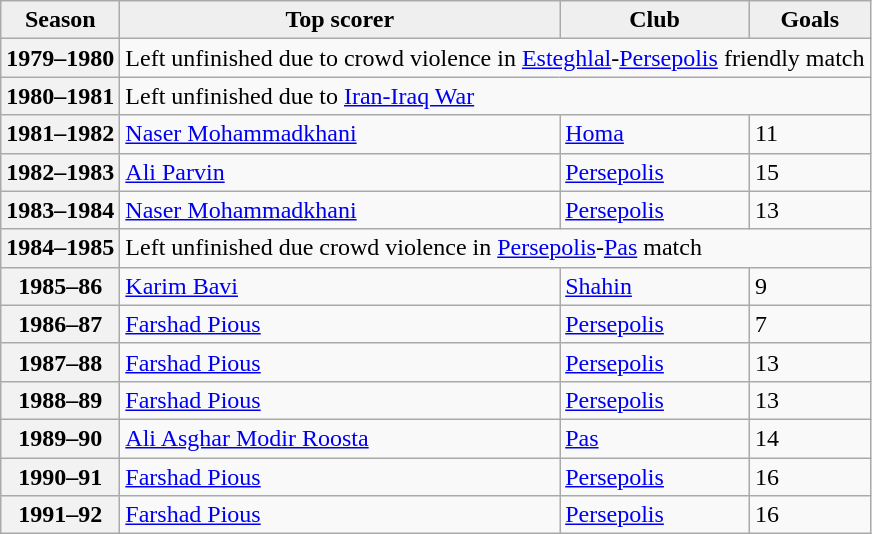<table class="wikitable sortable">
<tr>
<th style="background:#efefef;">Season</th>
<th style="background:#efefef;">Top scorer</th>
<th style="background:#efefef;">Club</th>
<th style="background:#efefef;">Goals</th>
</tr>
<tr>
<th>1979–1980</th>
<td colspan="3">Left unfinished due to crowd violence in <a href='#'>Esteghlal</a>-<a href='#'>Persepolis</a> friendly match</td>
</tr>
<tr>
<th>1980–1981</th>
<td colspan="3">Left unfinished due to <a href='#'>Iran-Iraq War</a></td>
</tr>
<tr>
<th>1981–1982</th>
<td> <a href='#'>Naser Mohammadkhani</a></td>
<td><a href='#'>Homa</a></td>
<td>11</td>
</tr>
<tr>
<th>1982–1983</th>
<td> <a href='#'>Ali Parvin</a></td>
<td><a href='#'>Persepolis</a></td>
<td>15</td>
</tr>
<tr>
<th>1983–1984</th>
<td> <a href='#'>Naser Mohammadkhani</a></td>
<td><a href='#'>Persepolis</a></td>
<td>13</td>
</tr>
<tr>
<th>1984–1985</th>
<td colspan="3">Left unfinished due crowd violence in <a href='#'>Persepolis</a>-<a href='#'>Pas</a> match</td>
</tr>
<tr>
<th>1985–86</th>
<td> <a href='#'>Karim Bavi</a></td>
<td><a href='#'>Shahin</a></td>
<td>9</td>
</tr>
<tr>
<th>1986–87</th>
<td> <a href='#'>Farshad Pious</a></td>
<td><a href='#'>Persepolis</a></td>
<td>7</td>
</tr>
<tr>
<th>1987–88</th>
<td> <a href='#'>Farshad Pious</a></td>
<td><a href='#'>Persepolis</a></td>
<td>13</td>
</tr>
<tr>
<th>1988–89</th>
<td> <a href='#'>Farshad Pious</a></td>
<td><a href='#'>Persepolis</a></td>
<td>13</td>
</tr>
<tr>
<th>1989–90</th>
<td> <a href='#'>Ali Asghar Modir Roosta</a></td>
<td><a href='#'>Pas</a></td>
<td>14</td>
</tr>
<tr>
<th>1990–91</th>
<td> <a href='#'>Farshad Pious</a></td>
<td><a href='#'>Persepolis</a></td>
<td>16</td>
</tr>
<tr>
<th>1991–92</th>
<td> <a href='#'>Farshad Pious</a></td>
<td><a href='#'>Persepolis</a></td>
<td>16</td>
</tr>
</table>
